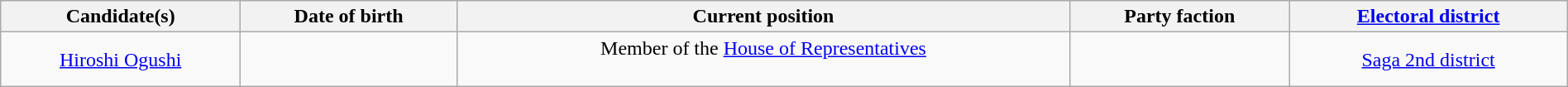<table class="wikitable sortable" style="text-align:center;width:100%">
<tr>
<th>Candidate(s)</th>
<th>Date of birth</th>
<th class="unsortable">Current position</th>
<th>Party faction</th>
<th><a href='#'>Electoral district</a></th>
</tr>
<tr>
<td> <a href='#'>Hiroshi Ogushi</a></td>
<td><br></td>
<td>Member of the <a href='#'>House of Representatives</a><br><br></td>
<td></td>
<td> <a href='#'>Saga 2nd district</a></td>
</tr>
</table>
